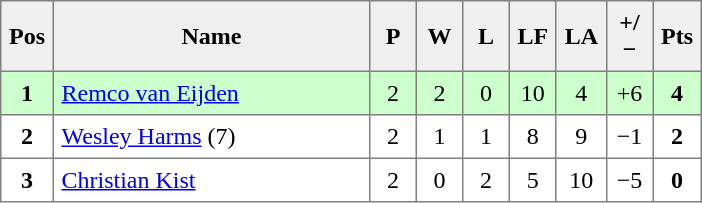<table style=border-collapse:collapse border=1 cellspacing=0 cellpadding=5>
<tr align=center bgcolor=#efefef>
<th width=20>Pos</th>
<th width=200>Name</th>
<th width=20>P</th>
<th width=20>W</th>
<th width=20>L</th>
<th width=20>LF</th>
<th width=20>LA</th>
<th width=20>+/−</th>
<th width=20>Pts</th>
</tr>
<tr align=center style="background: #ccffcc;">
<td><strong>1</strong></td>
<td align="left"> <a href='#'>Remco van Eijden</a></td>
<td>2</td>
<td>2</td>
<td>0</td>
<td>10</td>
<td>4</td>
<td>+6</td>
<td><strong>4</strong></td>
</tr>
<tr align=center>
<td><strong>2</strong></td>
<td align="left"> <a href='#'>Wesley Harms</a> (7)</td>
<td>2</td>
<td>1</td>
<td>1</td>
<td>8</td>
<td>9</td>
<td>−1</td>
<td><strong>2</strong></td>
</tr>
<tr align=center>
<td><strong>3</strong></td>
<td align="left"> <a href='#'>Christian Kist</a></td>
<td>2</td>
<td>0</td>
<td>2</td>
<td>5</td>
<td>10</td>
<td>−5</td>
<td><strong>0</strong></td>
</tr>
</table>
